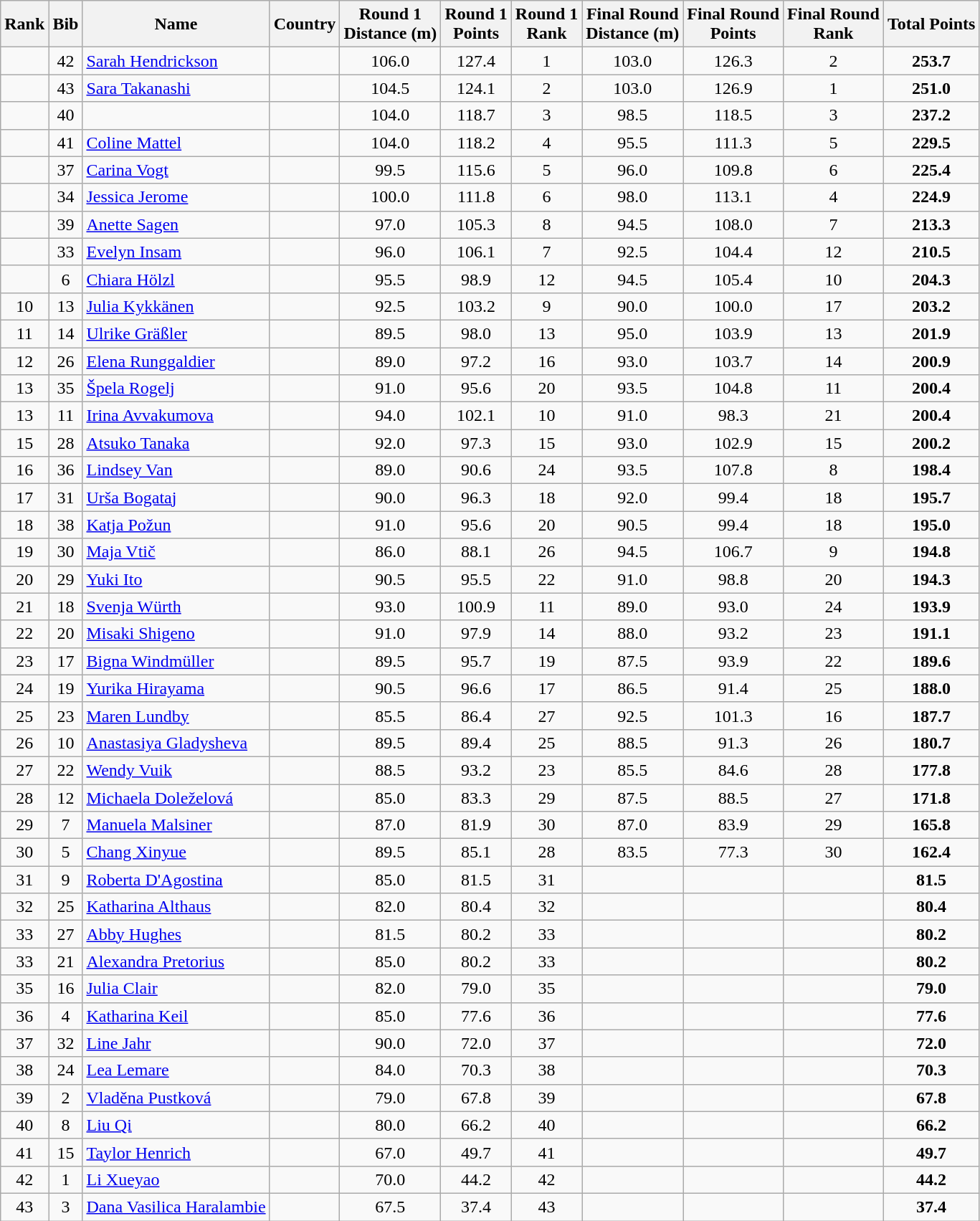<table class="wikitable sortable" style="text-align:center">
<tr>
<th>Rank</th>
<th>Bib</th>
<th>Name</th>
<th>Country</th>
<th>Round 1<br>Distance (m)</th>
<th>Round 1<br>Points</th>
<th>Round 1<br>Rank</th>
<th>Final Round <br>Distance (m)</th>
<th>Final Round <br>Points</th>
<th>Final Round<br> Rank</th>
<th>Total Points</th>
</tr>
<tr>
<td></td>
<td>42</td>
<td align=left><a href='#'>Sarah Hendrickson</a></td>
<td align=left></td>
<td>106.0</td>
<td>127.4</td>
<td>1</td>
<td>103.0</td>
<td>126.3</td>
<td>2</td>
<td><strong>253.7</strong></td>
</tr>
<tr>
<td></td>
<td>43</td>
<td align=left><a href='#'>Sara Takanashi</a></td>
<td align=left></td>
<td>104.5</td>
<td>124.1</td>
<td>2</td>
<td>103.0</td>
<td>126.9</td>
<td>1</td>
<td><strong>251.0</strong></td>
</tr>
<tr>
<td></td>
<td>40</td>
<td align=left></td>
<td align=left></td>
<td>104.0</td>
<td>118.7</td>
<td>3</td>
<td>98.5</td>
<td>118.5</td>
<td>3</td>
<td><strong>237.2</strong></td>
</tr>
<tr>
<td></td>
<td>41</td>
<td align=left><a href='#'>Coline Mattel</a></td>
<td align=left></td>
<td>104.0</td>
<td>118.2</td>
<td>4</td>
<td>95.5</td>
<td>111.3</td>
<td>5</td>
<td><strong>229.5</strong></td>
</tr>
<tr>
<td></td>
<td>37</td>
<td align=left><a href='#'>Carina Vogt</a></td>
<td align=left></td>
<td>99.5</td>
<td>115.6</td>
<td>5</td>
<td>96.0</td>
<td>109.8</td>
<td>6</td>
<td><strong>225.4</strong></td>
</tr>
<tr>
<td></td>
<td>34</td>
<td align=left><a href='#'>Jessica Jerome</a></td>
<td align=left></td>
<td>100.0</td>
<td>111.8</td>
<td>6</td>
<td>98.0</td>
<td>113.1</td>
<td>4</td>
<td><strong>224.9</strong></td>
</tr>
<tr>
<td></td>
<td>39</td>
<td align=left><a href='#'>Anette Sagen</a></td>
<td align=left></td>
<td>97.0</td>
<td>105.3</td>
<td>8</td>
<td>94.5</td>
<td>108.0</td>
<td>7</td>
<td><strong>213.3</strong></td>
</tr>
<tr>
<td></td>
<td>33</td>
<td align=left><a href='#'>Evelyn Insam</a></td>
<td align=left></td>
<td>96.0</td>
<td>106.1</td>
<td>7</td>
<td>92.5</td>
<td>104.4</td>
<td>12</td>
<td><strong>210.5</strong></td>
</tr>
<tr>
<td></td>
<td>6</td>
<td align=left><a href='#'>Chiara Hölzl</a></td>
<td align=left></td>
<td>95.5</td>
<td>98.9</td>
<td>12</td>
<td>94.5</td>
<td>105.4</td>
<td>10</td>
<td><strong>204.3</strong></td>
</tr>
<tr>
<td>10</td>
<td>13</td>
<td align=left><a href='#'>Julia Kykkänen</a></td>
<td align=left></td>
<td>92.5</td>
<td>103.2</td>
<td>9</td>
<td>90.0</td>
<td>100.0</td>
<td>17</td>
<td><strong>203.2</strong></td>
</tr>
<tr>
<td>11</td>
<td>14</td>
<td align=left><a href='#'>Ulrike Gräßler</a></td>
<td align=left></td>
<td>89.5</td>
<td>98.0</td>
<td>13</td>
<td>95.0</td>
<td>103.9</td>
<td>13</td>
<td><strong>201.9</strong></td>
</tr>
<tr>
<td>12</td>
<td>26</td>
<td align=left><a href='#'>Elena Runggaldier</a></td>
<td align=left></td>
<td>89.0</td>
<td>97.2</td>
<td>16</td>
<td>93.0</td>
<td>103.7</td>
<td>14</td>
<td><strong>200.9</strong></td>
</tr>
<tr>
<td>13</td>
<td>35</td>
<td align=left><a href='#'>Špela Rogelj</a></td>
<td align=left></td>
<td>91.0</td>
<td>95.6</td>
<td>20</td>
<td>93.5</td>
<td>104.8</td>
<td>11</td>
<td><strong>200.4</strong></td>
</tr>
<tr>
<td>13</td>
<td>11</td>
<td align=left><a href='#'>Irina Avvakumova</a></td>
<td align=left></td>
<td>94.0</td>
<td>102.1</td>
<td>10</td>
<td>91.0</td>
<td>98.3</td>
<td>21</td>
<td><strong>200.4</strong></td>
</tr>
<tr>
<td>15</td>
<td>28</td>
<td align=left><a href='#'>Atsuko Tanaka</a></td>
<td align=left></td>
<td>92.0</td>
<td>97.3</td>
<td>15</td>
<td>93.0</td>
<td>102.9</td>
<td>15</td>
<td><strong>200.2</strong></td>
</tr>
<tr>
<td>16</td>
<td>36</td>
<td align=left><a href='#'>Lindsey Van</a></td>
<td align=left></td>
<td>89.0</td>
<td>90.6</td>
<td>24</td>
<td>93.5</td>
<td>107.8</td>
<td>8</td>
<td><strong>198.4</strong></td>
</tr>
<tr>
<td>17</td>
<td>31</td>
<td align=left><a href='#'>Urša Bogataj</a></td>
<td align=left></td>
<td>90.0</td>
<td>96.3</td>
<td>18</td>
<td>92.0</td>
<td>99.4</td>
<td>18</td>
<td><strong>195.7</strong></td>
</tr>
<tr>
<td>18</td>
<td>38</td>
<td align=left><a href='#'>Katja Požun</a></td>
<td align=left></td>
<td>91.0</td>
<td>95.6</td>
<td>20</td>
<td>90.5</td>
<td>99.4</td>
<td>18</td>
<td><strong>195.0</strong></td>
</tr>
<tr>
<td>19</td>
<td>30</td>
<td align=left><a href='#'>Maja Vtič</a></td>
<td align=left></td>
<td>86.0</td>
<td>88.1</td>
<td>26</td>
<td>94.5</td>
<td>106.7</td>
<td>9</td>
<td><strong>194.8</strong></td>
</tr>
<tr>
<td>20</td>
<td>29</td>
<td align=left><a href='#'>Yuki Ito</a></td>
<td align=left></td>
<td>90.5</td>
<td>95.5</td>
<td>22</td>
<td>91.0</td>
<td>98.8</td>
<td>20</td>
<td><strong>194.3</strong></td>
</tr>
<tr>
<td>21</td>
<td>18</td>
<td align=left><a href='#'>Svenja Würth</a></td>
<td align=left></td>
<td>93.0</td>
<td>100.9</td>
<td>11</td>
<td>89.0</td>
<td>93.0</td>
<td>24</td>
<td><strong>193.9</strong></td>
</tr>
<tr>
<td>22</td>
<td>20</td>
<td align=left><a href='#'>Misaki Shigeno</a></td>
<td align=left></td>
<td>91.0</td>
<td>97.9</td>
<td>14</td>
<td>88.0</td>
<td>93.2</td>
<td>23</td>
<td><strong>191.1</strong></td>
</tr>
<tr>
<td>23</td>
<td>17</td>
<td align=left><a href='#'>Bigna Windmüller</a></td>
<td align=left></td>
<td>89.5</td>
<td>95.7</td>
<td>19</td>
<td>87.5</td>
<td>93.9</td>
<td>22</td>
<td><strong>189.6</strong></td>
</tr>
<tr>
<td>24</td>
<td>19</td>
<td align=left><a href='#'>Yurika Hirayama</a></td>
<td align=left></td>
<td>90.5</td>
<td>96.6</td>
<td>17</td>
<td>86.5</td>
<td>91.4</td>
<td>25</td>
<td><strong>188.0</strong></td>
</tr>
<tr>
<td>25</td>
<td>23</td>
<td align=left><a href='#'>Maren Lundby</a></td>
<td align=left></td>
<td>85.5</td>
<td>86.4</td>
<td>27</td>
<td>92.5</td>
<td>101.3</td>
<td>16</td>
<td><strong>187.7</strong></td>
</tr>
<tr>
<td>26</td>
<td>10</td>
<td align=left><a href='#'>Anastasiya Gladysheva</a></td>
<td align=left></td>
<td>89.5</td>
<td>89.4</td>
<td>25</td>
<td>88.5</td>
<td>91.3</td>
<td>26</td>
<td><strong>180.7</strong></td>
</tr>
<tr>
<td>27</td>
<td>22</td>
<td align=left><a href='#'>Wendy Vuik</a></td>
<td align=left></td>
<td>88.5</td>
<td>93.2</td>
<td>23</td>
<td>85.5</td>
<td>84.6</td>
<td>28</td>
<td><strong>177.8</strong></td>
</tr>
<tr>
<td>28</td>
<td>12</td>
<td align=left><a href='#'>Michaela Doleželová</a></td>
<td align=left></td>
<td>85.0</td>
<td>83.3</td>
<td>29</td>
<td>87.5</td>
<td>88.5</td>
<td>27</td>
<td><strong>171.8</strong></td>
</tr>
<tr>
<td>29</td>
<td>7</td>
<td align=left><a href='#'>Manuela Malsiner</a></td>
<td align=left></td>
<td>87.0</td>
<td>81.9</td>
<td>30</td>
<td>87.0</td>
<td>83.9</td>
<td>29</td>
<td><strong>165.8</strong></td>
</tr>
<tr>
<td>30</td>
<td>5</td>
<td align=left><a href='#'>Chang Xinyue</a></td>
<td align=left></td>
<td>89.5</td>
<td>85.1</td>
<td>28</td>
<td>83.5</td>
<td>77.3</td>
<td>30</td>
<td><strong>162.4</strong></td>
</tr>
<tr>
<td>31</td>
<td>9</td>
<td align=left><a href='#'>Roberta D'Agostina</a></td>
<td align=left></td>
<td>85.0</td>
<td>81.5</td>
<td>31</td>
<td></td>
<td></td>
<td></td>
<td><strong>81.5</strong></td>
</tr>
<tr>
<td>32</td>
<td>25</td>
<td align=left><a href='#'>Katharina Althaus</a></td>
<td align=left></td>
<td>82.0</td>
<td>80.4</td>
<td>32</td>
<td></td>
<td></td>
<td></td>
<td><strong>80.4</strong></td>
</tr>
<tr>
<td>33</td>
<td>27</td>
<td align=left><a href='#'>Abby Hughes</a></td>
<td align=left></td>
<td>81.5</td>
<td>80.2</td>
<td>33</td>
<td></td>
<td></td>
<td></td>
<td><strong>80.2</strong></td>
</tr>
<tr>
<td>33</td>
<td>21</td>
<td align=left><a href='#'>Alexandra Pretorius</a></td>
<td align=left></td>
<td>85.0</td>
<td>80.2</td>
<td>33</td>
<td></td>
<td></td>
<td></td>
<td><strong>80.2</strong></td>
</tr>
<tr>
<td>35</td>
<td>16</td>
<td align=left><a href='#'>Julia Clair</a></td>
<td align=left></td>
<td>82.0</td>
<td>79.0</td>
<td>35</td>
<td></td>
<td></td>
<td></td>
<td><strong>79.0</strong></td>
</tr>
<tr>
<td>36</td>
<td>4</td>
<td align=left><a href='#'>Katharina Keil</a></td>
<td align=left></td>
<td>85.0</td>
<td>77.6</td>
<td>36</td>
<td></td>
<td></td>
<td></td>
<td><strong>77.6</strong></td>
</tr>
<tr>
<td>37</td>
<td>32</td>
<td align=left><a href='#'>Line Jahr</a></td>
<td align=left></td>
<td>90.0</td>
<td>72.0</td>
<td>37</td>
<td></td>
<td></td>
<td></td>
<td><strong>72.0</strong></td>
</tr>
<tr>
<td>38</td>
<td>24</td>
<td align=left><a href='#'>Lea Lemare</a></td>
<td align=left></td>
<td>84.0</td>
<td>70.3</td>
<td>38</td>
<td></td>
<td></td>
<td></td>
<td><strong>70.3</strong></td>
</tr>
<tr>
<td>39</td>
<td>2</td>
<td align=left><a href='#'>Vladěna Pustková</a></td>
<td align=left></td>
<td>79.0</td>
<td>67.8</td>
<td>39</td>
<td></td>
<td></td>
<td></td>
<td><strong>67.8</strong></td>
</tr>
<tr>
<td>40</td>
<td>8</td>
<td align=left><a href='#'>Liu Qi</a></td>
<td align=left></td>
<td>80.0</td>
<td>66.2</td>
<td>40</td>
<td></td>
<td></td>
<td></td>
<td><strong>66.2</strong></td>
</tr>
<tr>
<td>41</td>
<td>15</td>
<td align=left><a href='#'>Taylor Henrich</a></td>
<td align=left></td>
<td>67.0</td>
<td>49.7</td>
<td>41</td>
<td></td>
<td></td>
<td></td>
<td><strong>49.7</strong></td>
</tr>
<tr>
<td>42</td>
<td>1</td>
<td align=left><a href='#'>Li Xueyao</a></td>
<td align=left></td>
<td>70.0</td>
<td>44.2</td>
<td>42</td>
<td></td>
<td></td>
<td></td>
<td><strong>44.2</strong></td>
</tr>
<tr>
<td>43</td>
<td>3</td>
<td align=left><a href='#'>Dana Vasilica Haralambie</a></td>
<td align=left></td>
<td>67.5</td>
<td>37.4</td>
<td>43</td>
<td></td>
<td></td>
<td></td>
<td><strong>37.4</strong></td>
</tr>
</table>
